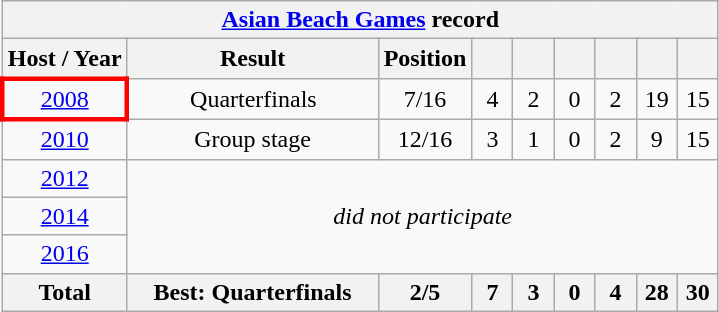<table class="wikitable" style="text-align: center;">
<tr>
<th colspan=9><a href='#'>Asian Beach Games</a> record</th>
</tr>
<tr>
<th>Host / Year</th>
<th width=160>Result</th>
<th>Position</th>
<th width=20></th>
<th width=20></th>
<th width=20></th>
<th width=20></th>
<th width=20></th>
<th width=20></th>
</tr>
<tr>
<td style="border: 3px solid red"> <a href='#'>2008</a></td>
<td>Quarterfinals</td>
<td>7/16</td>
<td>4</td>
<td>2</td>
<td>0</td>
<td>2</td>
<td>19</td>
<td>15</td>
</tr>
<tr>
<td> <a href='#'>2010</a></td>
<td>Group stage</td>
<td>12/16</td>
<td>3</td>
<td>1</td>
<td>0</td>
<td>2</td>
<td>9</td>
<td>15</td>
</tr>
<tr>
<td> <a href='#'>2012</a></td>
<td colspan=8 rowspan=3><em>did not participate</em></td>
</tr>
<tr>
<td> <a href='#'>2014</a></td>
</tr>
<tr>
<td> <a href='#'>2016</a></td>
</tr>
<tr>
<th><strong>Total</strong></th>
<th><strong>Best: Quarterfinals</strong></th>
<th><strong>2/5</strong></th>
<th><strong>7</strong></th>
<th><strong>3</strong></th>
<th><strong>0</strong></th>
<th><strong>4</strong></th>
<th><strong>28</strong></th>
<th><strong>30</strong></th>
</tr>
</table>
